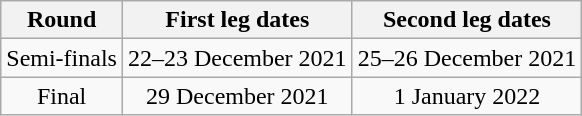<table class="wikitable" style="text-align:center">
<tr>
<th>Round</th>
<th>First leg dates</th>
<th>Second leg dates</th>
</tr>
<tr>
<td>Semi-finals</td>
<td>22–23 December 2021</td>
<td>25–26 December 2021</td>
</tr>
<tr>
<td>Final</td>
<td>29 December 2021</td>
<td>1 January 2022</td>
</tr>
</table>
